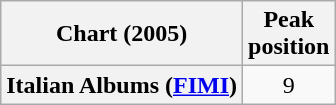<table class="wikitable plainrowheaders" style="text-align:center">
<tr>
<th scope="col">Chart (2005)</th>
<th scope="col">Peak<br>position</th>
</tr>
<tr>
<th scope="row">Italian Albums (<a href='#'>FIMI</a>)</th>
<td>9</td>
</tr>
</table>
